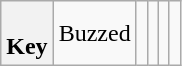<table class="wikitable">
<tr>
<th><br>Key</th>
<td> Buzzed</td>
<td></td>
<td></td>
<td></td>
<td></td>
</tr>
</table>
